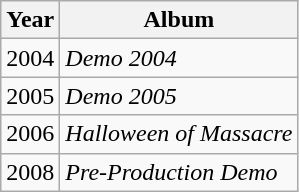<table class=wikitable>
<tr>
<th>Year</th>
<th>Album</th>
</tr>
<tr>
<td>2004</td>
<td><em>Demo 2004</em></td>
</tr>
<tr>
<td>2005</td>
<td><em>Demo 2005</em></td>
</tr>
<tr>
<td>2006</td>
<td><em>Halloween of Massacre</em></td>
</tr>
<tr>
<td>2008</td>
<td><em>Pre-Production Demo</em></td>
</tr>
</table>
